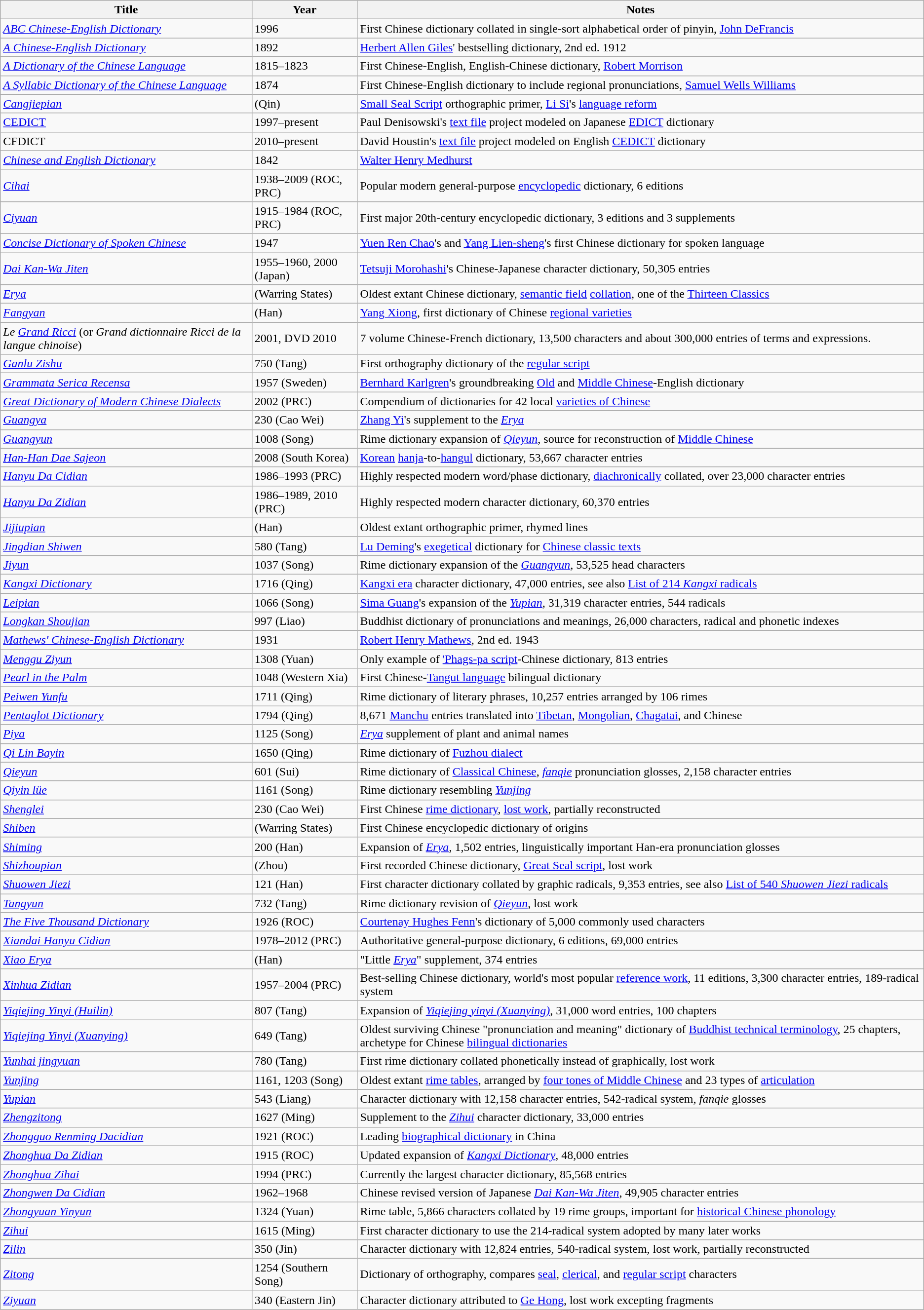<table class="wikitable sortable">
<tr>
<th>Title</th>
<th>Year</th>
<th>Notes</th>
</tr>
<tr>
<td><em><a href='#'>ABC Chinese-English Dictionary</a></em></td>
<td>1996</td>
<td>First Chinese dictionary collated in single-sort alphabetical order of pinyin, <a href='#'>John DeFrancis</a></td>
</tr>
<tr>
<td><em><a href='#'>A Chinese-English Dictionary</a></em></td>
<td>1892</td>
<td><a href='#'>Herbert Allen Giles</a>' bestselling dictionary, 2nd ed. 1912</td>
</tr>
<tr>
<td><em><a href='#'>A Dictionary of the Chinese Language</a></em></td>
<td>1815–1823</td>
<td>First Chinese-English, English-Chinese dictionary, <a href='#'>Robert Morrison</a></td>
</tr>
<tr>
<td><em><a href='#'>A Syllabic Dictionary of the Chinese Language</a></em></td>
<td>1874</td>
<td>First Chinese-English dictionary to include regional pronunciations, <a href='#'>Samuel Wells Williams</a></td>
</tr>
<tr>
<td><em><a href='#'>Cangjiepian</a></em></td>
<td> (Qin)</td>
<td><a href='#'>Small Seal Script</a> orthographic primer, <a href='#'>Li Si</a>'s <a href='#'>language reform</a></td>
</tr>
<tr>
<td><a href='#'>CEDICT</a></td>
<td>1997–present</td>
<td>Paul Denisowski's <a href='#'>text file</a> project modeled on Japanese <a href='#'>EDICT</a> dictionary</td>
</tr>
<tr>
<td>CFDICT</td>
<td>2010–present</td>
<td>David Houstin's <a href='#'>text file</a> project modeled on English <a href='#'>CEDICT</a> dictionary</td>
</tr>
<tr>
<td><em><a href='#'>Chinese and English Dictionary</a></em></td>
<td>1842</td>
<td><a href='#'>Walter Henry Medhurst</a></td>
</tr>
<tr>
<td><em><a href='#'>Cihai</a></em></td>
<td>1938–2009 (ROC, PRC)</td>
<td>Popular modern general-purpose <a href='#'>encyclopedic</a> dictionary, 6 editions</td>
</tr>
<tr>
<td><em><a href='#'>Ciyuan</a></em></td>
<td>1915–1984 (ROC, PRC)</td>
<td>First major 20th-century encyclopedic dictionary, 3 editions and 3 supplements</td>
</tr>
<tr>
<td><em><a href='#'>Concise Dictionary of Spoken Chinese</a></em></td>
<td>1947</td>
<td><a href='#'>Yuen Ren Chao</a>'s and <a href='#'>Yang Lien-sheng</a>'s first Chinese dictionary for spoken language</td>
</tr>
<tr>
<td><em><a href='#'>Dai Kan-Wa Jiten</a></em></td>
<td>1955–1960, 2000 (Japan)</td>
<td><a href='#'>Tetsuji Morohashi</a>'s Chinese-Japanese character dictionary, 50,305 entries</td>
</tr>
<tr>
<td><em><a href='#'>Erya</a></em></td>
<td> (Warring States)</td>
<td>Oldest extant Chinese dictionary, <a href='#'>semantic field</a> <a href='#'>collation</a>, one of the <a href='#'>Thirteen Classics</a></td>
</tr>
<tr>
<td><em><a href='#'>Fangyan</a></em></td>
<td> (Han)</td>
<td><a href='#'>Yang Xiong</a>, first dictionary of Chinese <a href='#'>regional varieties</a></td>
</tr>
<tr>
<td><em>Le <a href='#'>Grand Ricci</a></em> (or <em>Grand dictionnaire Ricci de la langue chinoise</em>)</td>
<td>2001, DVD 2010</td>
<td>7 volume Chinese-French dictionary, 13,500 characters and about 300,000 entries of terms and expressions.</td>
</tr>
<tr>
<td><em><a href='#'>Ganlu Zishu</a></em></td>
<td>750 (Tang)</td>
<td>First orthography dictionary of the <a href='#'>regular script</a></td>
</tr>
<tr>
<td><em><a href='#'>Grammata Serica Recensa</a></em></td>
<td>1957 (Sweden)</td>
<td><a href='#'>Bernhard Karlgren</a>'s groundbreaking <a href='#'>Old</a> and <a href='#'>Middle Chinese</a>-English dictionary</td>
</tr>
<tr>
<td><em><a href='#'>Great Dictionary of Modern Chinese Dialects</a></em></td>
<td>2002 (PRC)</td>
<td>Compendium of dictionaries for 42 local <a href='#'>varieties of Chinese</a></td>
</tr>
<tr>
<td><em><a href='#'>Guangya</a></em></td>
<td>230 (Cao Wei)</td>
<td><a href='#'>Zhang Yi</a>'s supplement to the <em><a href='#'>Erya</a></em></td>
</tr>
<tr>
<td><em><a href='#'>Guangyun</a></em></td>
<td>1008 (Song)</td>
<td>Rime dictionary expansion of <em><a href='#'>Qieyun</a></em>, source for reconstruction of <a href='#'>Middle Chinese</a></td>
</tr>
<tr>
<td><em><a href='#'>Han-Han Dae Sajeon</a></em></td>
<td>2008 (South Korea)</td>
<td><a href='#'>Korean</a> <a href='#'>hanja</a>-to-<a href='#'>hangul</a> dictionary, 53,667 character entries</td>
</tr>
<tr>
<td><em><a href='#'>Hanyu Da Cidian</a></em></td>
<td>1986–1993 (PRC)</td>
<td>Highly respected modern word/phase dictionary, <a href='#'>diachronically</a> collated, over 23,000 character entries</td>
</tr>
<tr>
<td><em><a href='#'>Hanyu Da Zidian</a></em></td>
<td>1986–1989, 2010 (PRC)</td>
<td>Highly respected modern character dictionary, 60,370 entries</td>
</tr>
<tr>
<td><em><a href='#'>Jijiupian</a></em></td>
<td> (Han)</td>
<td>Oldest extant orthographic primer, rhymed lines</td>
</tr>
<tr>
<td><em><a href='#'>Jingdian Shiwen</a></em></td>
<td>580 (Tang)</td>
<td><a href='#'>Lu Deming</a>'s <a href='#'>exegetical</a> dictionary for <a href='#'>Chinese classic texts</a></td>
</tr>
<tr>
<td><em><a href='#'>Jiyun</a></em></td>
<td>1037 (Song)</td>
<td>Rime dictionary expansion of the <em><a href='#'>Guangyun</a></em>, 53,525 head characters</td>
</tr>
<tr>
<td><em><a href='#'>Kangxi Dictionary</a></em></td>
<td>1716 (Qing)</td>
<td><a href='#'>Kangxi era</a> character dictionary, 47,000 entries, see also <a href='#'>List of 214 <em>Kangxi</em> radicals</a></td>
</tr>
<tr>
<td><em><a href='#'>Leipian</a></em></td>
<td>1066 (Song)</td>
<td><a href='#'>Sima Guang</a>'s expansion of the <em><a href='#'>Yupian</a></em>, 31,319 character entries, 544 radicals</td>
</tr>
<tr>
<td><em><a href='#'>Longkan Shoujian</a></em></td>
<td>997 (Liao)</td>
<td>Buddhist dictionary of pronunciations and meanings, 26,000 characters, radical and phonetic indexes</td>
</tr>
<tr>
<td><em><a href='#'>Mathews' Chinese-English Dictionary</a></em></td>
<td>1931</td>
<td><a href='#'>Robert Henry Mathews</a>, 2nd ed. 1943</td>
</tr>
<tr>
<td><em><a href='#'>Menggu Ziyun</a></em></td>
<td>1308 (Yuan)</td>
<td>Only example of <a href='#'>'Phags-pa script</a>-Chinese dictionary, 813 entries</td>
</tr>
<tr>
<td><em><a href='#'>Pearl in the Palm</a></em></td>
<td>1048 (Western Xia)</td>
<td>First Chinese-<a href='#'>Tangut language</a> bilingual dictionary</td>
</tr>
<tr>
<td><em><a href='#'>Peiwen Yunfu</a></em></td>
<td>1711 (Qing)</td>
<td>Rime dictionary of literary phrases, 10,257 entries arranged by 106 rimes</td>
</tr>
<tr>
<td><em><a href='#'>Pentaglot Dictionary</a></em></td>
<td>1794 (Qing)</td>
<td>8,671 <a href='#'>Manchu</a> entries translated into <a href='#'>Tibetan</a>, <a href='#'>Mongolian</a>, <a href='#'>Chagatai</a>, and Chinese</td>
</tr>
<tr>
<td><em><a href='#'>Piya</a></em></td>
<td>1125 (Song)</td>
<td><em><a href='#'>Erya</a></em> supplement of plant and animal names</td>
</tr>
<tr>
<td><em><a href='#'>Qi Lin Bayin</a></em></td>
<td>1650 (Qing)</td>
<td>Rime dictionary of <a href='#'>Fuzhou dialect</a></td>
</tr>
<tr>
<td><em><a href='#'>Qieyun</a></em></td>
<td>601 (Sui)</td>
<td>Rime dictionary of <a href='#'>Classical Chinese</a>, <em><a href='#'>fanqie</a></em> pronunciation glosses, 2,158 character entries</td>
</tr>
<tr>
<td><em><a href='#'>Qiyin lüe</a></em></td>
<td>1161 (Song)</td>
<td>Rime dictionary resembling <em><a href='#'>Yunjing</a></em></td>
</tr>
<tr>
<td><em><a href='#'>Shenglei</a></em></td>
<td>230 (Cao Wei)</td>
<td>First Chinese <a href='#'>rime dictionary</a>, <a href='#'>lost work</a>, partially reconstructed</td>
</tr>
<tr>
<td><em><a href='#'>Shiben</a></em></td>
<td> (Warring States)</td>
<td>First Chinese encyclopedic dictionary of origins</td>
</tr>
<tr>
<td><em><a href='#'>Shiming</a></em></td>
<td>200 (Han)</td>
<td>Expansion of <em><a href='#'>Erya</a></em>, 1,502 entries, linguistically important Han-era pronunciation glosses</td>
</tr>
<tr>
<td><em><a href='#'>Shizhoupian</a></em></td>
<td> (Zhou)</td>
<td>First recorded Chinese dictionary, <a href='#'>Great Seal script</a>, lost work</td>
</tr>
<tr>
<td><em><a href='#'>Shuowen Jiezi</a></em></td>
<td>121 (Han)</td>
<td>First character dictionary collated by graphic radicals, 9,353 entries, see also <a href='#'> List of 540 <em>Shuowen Jiezi</em> radicals</a></td>
</tr>
<tr>
<td><em><a href='#'>Tangyun</a></em></td>
<td>732 (Tang)</td>
<td>Rime dictionary revision of <em><a href='#'>Qieyun</a></em>, lost work</td>
</tr>
<tr>
<td><em><a href='#'>The Five Thousand Dictionary</a></em></td>
<td>1926 (ROC)</td>
<td><a href='#'>Courtenay Hughes Fenn</a>'s dictionary of 5,000 commonly used characters</td>
</tr>
<tr>
<td><em><a href='#'>Xiandai Hanyu Cidian</a></em></td>
<td>1978–2012 (PRC)</td>
<td>Authoritative general-purpose dictionary, 6 editions, 69,000 entries</td>
</tr>
<tr>
<td><em><a href='#'>Xiao Erya</a></em></td>
<td> (Han)</td>
<td>"Little <em><a href='#'>Erya</a></em>" supplement, 374 entries</td>
</tr>
<tr>
<td><em><a href='#'>Xinhua Zidian</a></em></td>
<td>1957–2004 (PRC)</td>
<td>Best-selling Chinese dictionary, world's most popular <a href='#'>reference work</a>, 11 editions, 3,300 character entries, 189-radical system</td>
</tr>
<tr>
<td><em><a href='#'>Yiqiejing Yinyi (Huilin)</a></em></td>
<td>807 (Tang)</td>
<td>Expansion of <em><a href='#'>Yiqiejing yinyi (Xuanying)</a></em>, 31,000 word entries, 100 chapters</td>
</tr>
<tr>
<td><em><a href='#'>Yiqiejing Yinyi (Xuanying)</a></em></td>
<td>649 (Tang)</td>
<td>Oldest surviving Chinese "pronunciation and meaning" dictionary of <a href='#'>Buddhist technical terminology</a>, 25 chapters, archetype for Chinese <a href='#'>bilingual dictionaries</a></td>
</tr>
<tr>
<td><em><a href='#'>Yunhai jingyuan</a></em></td>
<td>780 (Tang)</td>
<td>First rime dictionary collated phonetically instead of graphically, lost work</td>
</tr>
<tr>
<td><em><a href='#'>Yunjing</a></em></td>
<td>1161, 1203 (Song)</td>
<td>Oldest extant <a href='#'>rime tables</a>, arranged by <a href='#'>four tones of Middle Chinese</a> and 23 types of <a href='#'>articulation</a></td>
</tr>
<tr>
<td><em><a href='#'>Yupian</a></em></td>
<td>543 (Liang)</td>
<td>Character dictionary with 12,158 character entries, 542-radical system, <em>fanqie</em> glosses</td>
</tr>
<tr>
<td><em><a href='#'>Zhengzitong</a></em></td>
<td>1627 (Ming)</td>
<td>Supplement to the <em><a href='#'>Zihui</a></em> character dictionary, 33,000 entries</td>
</tr>
<tr>
<td><em><a href='#'>Zhongguo Renming Dacidian</a></em></td>
<td>1921 (ROC)</td>
<td>Leading <a href='#'>biographical dictionary</a> in China</td>
</tr>
<tr>
<td><em><a href='#'>Zhonghua Da Zidian</a></em></td>
<td>1915 (ROC)</td>
<td>Updated expansion of <em><a href='#'>Kangxi Dictionary</a></em>, 48,000 entries</td>
</tr>
<tr>
<td><em><a href='#'>Zhonghua Zihai</a></em></td>
<td>1994 (PRC)</td>
<td>Currently the largest character dictionary, 85,568 entries</td>
</tr>
<tr>
<td><em><a href='#'>Zhongwen Da Cidian</a></em></td>
<td>1962–1968</td>
<td>Chinese revised version of Japanese <em><a href='#'>Dai Kan-Wa Jiten</a></em>, 49,905 character entries</td>
</tr>
<tr>
<td><em><a href='#'>Zhongyuan Yinyun</a></em></td>
<td>1324 (Yuan)</td>
<td>Rime table, 5,866 characters collated by 19 rime groups, important for <a href='#'>historical Chinese phonology</a></td>
</tr>
<tr>
<td><em><a href='#'>Zihui</a></em></td>
<td>1615 (Ming)</td>
<td>First character dictionary to use the 214-radical system adopted by many later works</td>
</tr>
<tr>
<td><em><a href='#'>Zilin</a></em></td>
<td>350 (Jin)</td>
<td>Character dictionary with 12,824 entries, 540-radical system, lost work, partially reconstructed</td>
</tr>
<tr>
<td><em><a href='#'>Zitong</a></em></td>
<td>1254 (Southern Song)</td>
<td>Dictionary of orthography, compares <a href='#'>seal</a>, <a href='#'>clerical</a>, and <a href='#'>regular script</a> characters</td>
</tr>
<tr>
<td><em><a href='#'>Ziyuan</a></em></td>
<td>340 (Eastern Jin)</td>
<td>Character dictionary attributed to <a href='#'>Ge Hong</a>, lost work excepting fragments</td>
</tr>
</table>
